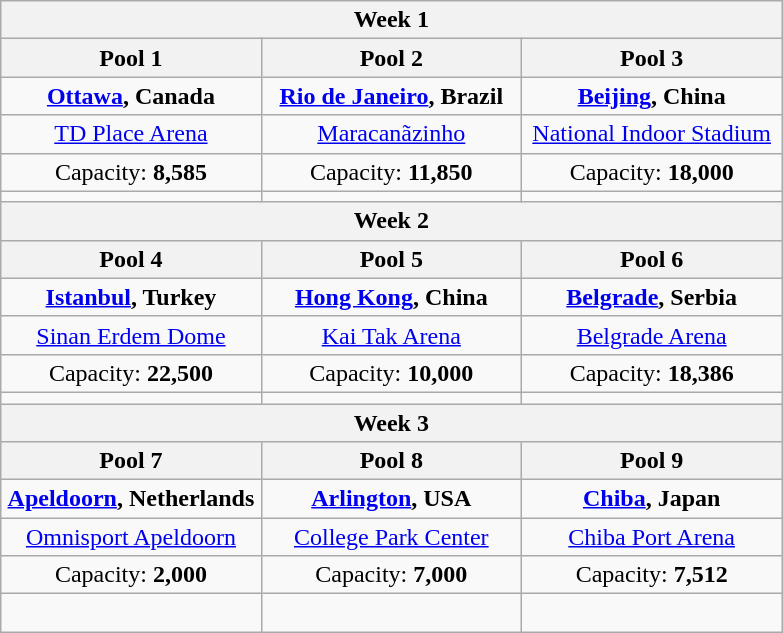<table class="wikitable" style="text-align:center">
<tr>
<th colspan=3>Week 1</th>
</tr>
<tr>
<th width=33%>Pool 1</th>
<th width=33%>Pool 2</th>
<th width=33%>Pool 3</th>
</tr>
<tr>
<td><strong><a href='#'>Ottawa</a>, Canada</strong></td>
<td><strong><a href='#'>Rio de Janeiro</a>, Brazil</strong></td>
<td><strong><a href='#'>Beijing</a>, China</strong></td>
</tr>
<tr>
<td><a href='#'>TD Place Arena</a></td>
<td><a href='#'>Maracanãzinho</a></td>
<td><a href='#'>National Indoor Stadium</a></td>
</tr>
<tr>
<td>Capacity: <strong>8,585</strong></td>
<td>Capacity: <strong>11,850</strong></td>
<td>Capacity: <strong>18,000</strong></td>
</tr>
<tr>
<td></td>
<td></td>
<td></td>
</tr>
<tr>
<th colspan=3>Week 2</th>
</tr>
<tr>
<th>Pool 4</th>
<th>Pool 5</th>
<th>Pool 6</th>
</tr>
<tr>
<td><strong><a href='#'>Istanbul</a>, Turkey</strong></td>
<td><strong><a href='#'>Hong Kong</a>, China</strong></td>
<td><strong><a href='#'>Belgrade</a>, Serbia</strong></td>
</tr>
<tr>
<td><a href='#'>Sinan Erdem Dome</a></td>
<td><a href='#'>Kai Tak Arena</a></td>
<td><a href='#'>Belgrade Arena</a></td>
</tr>
<tr>
<td>Capacity: <strong>22,500</strong></td>
<td>Capacity: <strong>10,000</strong></td>
<td>Capacity: <strong>18,386</strong></td>
</tr>
<tr>
<td></td>
<td></td>
<td></td>
</tr>
<tr>
<th colspan=3>Week 3</th>
</tr>
<tr>
<th>Pool 7</th>
<th>Pool 8</th>
<th>Pool 9</th>
</tr>
<tr>
<td><strong><a href='#'>Apeldoorn</a>, Netherlands</strong></td>
<td><strong><a href='#'>Arlington</a>, USA</strong></td>
<td><strong><a href='#'>Chiba</a>, Japan</strong></td>
</tr>
<tr>
<td><a href='#'>Omnisport Apeldoorn</a></td>
<td><a href='#'>College Park Center</a></td>
<td><a href='#'>Chiba Port Arena</a></td>
</tr>
<tr>
<td>Capacity: <strong>2,000</strong></td>
<td>Capacity: <strong>7,000</strong></td>
<td>Capacity: <strong>7,512</strong></td>
</tr>
<tr>
<td><br></td>
<td></td>
<td></td>
</tr>
</table>
